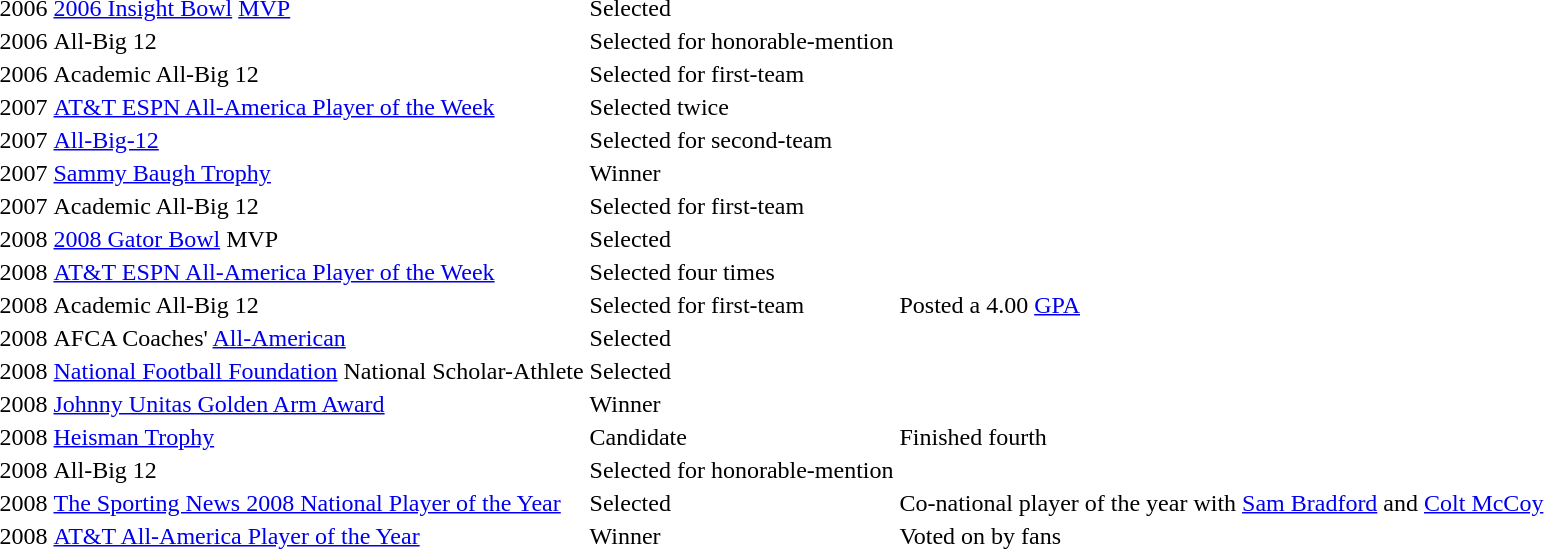<table>
<tr>
<td>2006</td>
<td><a href='#'>2006 Insight Bowl</a> <a href='#'>MVP</a></td>
<td>Selected</td>
<td></td>
</tr>
<tr>
<td>2006</td>
<td>All-Big 12</td>
<td>Selected for honorable-mention</td>
</tr>
<tr>
<td>2006</td>
<td>Academic All-Big 12</td>
<td>Selected for first-team</td>
<td></td>
</tr>
<tr>
<td>2007</td>
<td><a href='#'>AT&T ESPN All-America Player of the Week</a></td>
<td>Selected twice</td>
</tr>
<tr>
<td>2007</td>
<td><a href='#'>All-Big-12</a></td>
<td>Selected for second-team</td>
<td></td>
</tr>
<tr>
<td>2007</td>
<td><a href='#'>Sammy Baugh Trophy</a></td>
<td>Winner</td>
<td></td>
</tr>
<tr>
<td>2007</td>
<td>Academic All-Big 12</td>
<td>Selected for first-team</td>
<td></td>
</tr>
<tr>
<td>2008</td>
<td><a href='#'>2008 Gator Bowl</a> MVP</td>
<td>Selected</td>
<td></td>
</tr>
<tr>
<td>2008</td>
<td><a href='#'>AT&T ESPN All-America Player of the Week</a></td>
<td>Selected four times</td>
<td></td>
</tr>
<tr>
<td>2008</td>
<td>Academic All-Big 12</td>
<td>Selected for first-team</td>
<td>Posted a 4.00 <a href='#'>GPA</a></td>
</tr>
<tr>
<td>2008</td>
<td>AFCA Coaches' <a href='#'>All-American</a></td>
<td>Selected</td>
<td></td>
</tr>
<tr>
<td>2008</td>
<td><a href='#'>National Football Foundation</a> National Scholar-Athlete</td>
<td>Selected</td>
<td></td>
</tr>
<tr>
<td>2008</td>
<td><a href='#'>Johnny Unitas Golden Arm Award</a></td>
<td>Winner</td>
<td></td>
</tr>
<tr>
<td>2008</td>
<td><a href='#'>Heisman Trophy</a></td>
<td>Candidate</td>
<td>Finished fourth</td>
</tr>
<tr>
<td>2008</td>
<td>All-Big 12</td>
<td>Selected for honorable-mention</td>
</tr>
<tr>
<td>2008</td>
<td><a href='#'>The Sporting News 2008 National Player of the Year</a></td>
<td>Selected</td>
<td>Co-national player of the year with <a href='#'>Sam Bradford</a> and <a href='#'>Colt McCoy</a></td>
</tr>
<tr>
<td>2008</td>
<td><a href='#'>AT&T All-America Player of the Year</a></td>
<td>Winner</td>
<td>Voted on by fans</td>
</tr>
</table>
